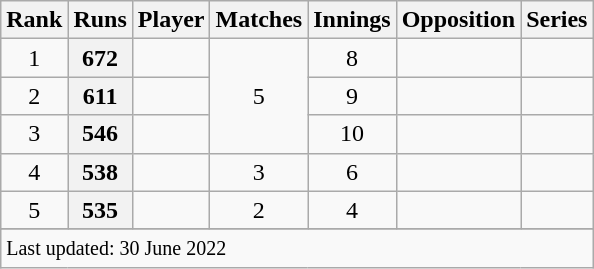<table class="wikitable plainrowheaders sortable">
<tr>
<th scope=col>Rank</th>
<th scope=col>Runs</th>
<th scope=col>Player</th>
<th scope=col>Matches</th>
<th scope=col>Innings</th>
<th scope=col>Opposition</th>
<th scope=col>Series</th>
</tr>
<tr>
<td align=center>1</td>
<th scope=row style="text-align:center;">672</th>
<td></td>
<td align=center rowspan=3>5</td>
<td align=center>8</td>
<td></td>
<td></td>
</tr>
<tr>
<td align=center>2</td>
<th scope=row style=text-align:center;>611</th>
<td></td>
<td align=center>9</td>
<td></td>
<td></td>
</tr>
<tr>
<td align=center>3</td>
<th scope=row style=text-align:center;>546</th>
<td></td>
<td align=center>10</td>
<td></td>
<td></td>
</tr>
<tr>
<td align=center>4</td>
<th scope=row style=text-align:center;>538</th>
<td></td>
<td align=center>3</td>
<td align=center>6</td>
<td></td>
<td></td>
</tr>
<tr>
<td align=center>5</td>
<th scope=row style=text-align:center;>535</th>
<td></td>
<td align=center>2</td>
<td align=center>4</td>
<td></td>
<td></td>
</tr>
<tr>
</tr>
<tr class=sortbottom>
<td colspan=7><small>Last updated: 30 June 2022</small></td>
</tr>
</table>
